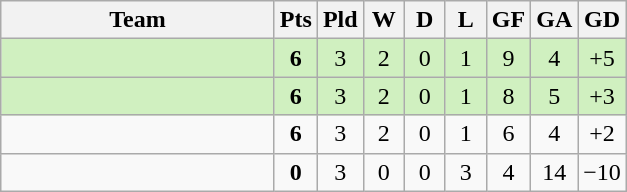<table class=wikitable style="text-align:center">
<tr>
<th width=175>Team</th>
<th width=20>Pts</th>
<th width=20>Pld</th>
<th width=20>W</th>
<th width=20>D</th>
<th width=20>L</th>
<th width=20>GF</th>
<th width=20>GA</th>
<th width=20>GD</th>
</tr>
<tr bgcolor="#D0F0C0">
<td style="text-align:left;"></td>
<td><strong>6</strong></td>
<td>3</td>
<td>2</td>
<td>0</td>
<td>1</td>
<td>9</td>
<td>4</td>
<td>+5</td>
</tr>
<tr bgcolor="#D0F0C0">
<td style="text-align:left;"></td>
<td><strong>6</strong></td>
<td>3</td>
<td>2</td>
<td>0</td>
<td>1</td>
<td>8</td>
<td>5</td>
<td>+3</td>
</tr>
<tr>
<td style="text-align:left;"></td>
<td><strong>6</strong></td>
<td>3</td>
<td>2</td>
<td>0</td>
<td>1</td>
<td>6</td>
<td>4</td>
<td>+2</td>
</tr>
<tr>
<td style="text-align:left;"></td>
<td><strong>0</strong></td>
<td>3</td>
<td>0</td>
<td>0</td>
<td>3</td>
<td>4</td>
<td>14</td>
<td>−10</td>
</tr>
</table>
